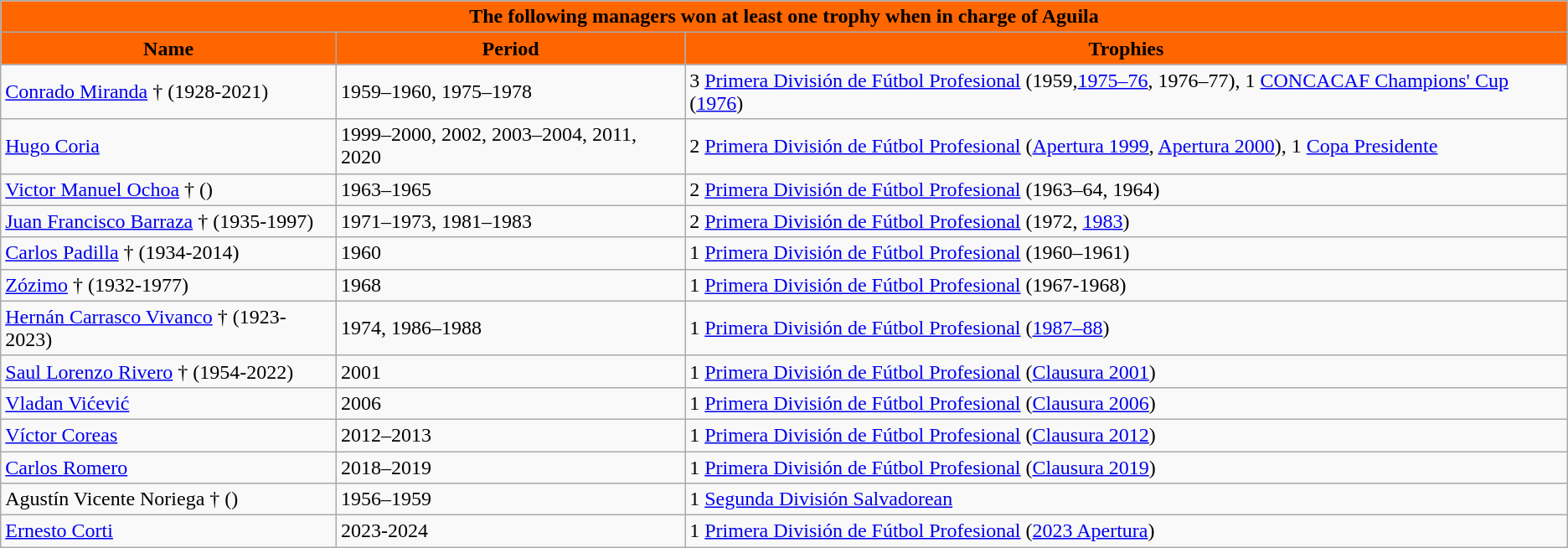<table class="wikitable">
<tr>
<td bgcolor="#f60" align="center" colspan="5"><strong><span>The following managers won at least one trophy when in charge of Aguila</span></strong></td>
</tr>
<tr>
<th style="color:black; background:#f60;">Name</th>
<th style="color:black; background:#f60;">Period</th>
<th style="color:black; background:#f60;">Trophies</th>
</tr>
<tr>
<td> <a href='#'>Conrado Miranda</a> † (1928-2021)</td>
<td>1959–1960, 1975–1978</td>
<td>3 <a href='#'>Primera División de Fútbol Profesional</a> (1959,<a href='#'>1975–76</a>, 1976–77), 1 <a href='#'>CONCACAF Champions' Cup</a> (<a href='#'>1976</a>)</td>
</tr>
<tr>
<td> <a href='#'>Hugo Coria</a></td>
<td>1999–2000, 2002, 2003–2004, 2011, 2020</td>
<td>2 <a href='#'>Primera División de Fútbol Profesional</a> (<a href='#'>Apertura 1999</a>, <a href='#'>Apertura 2000</a>), 1 <a href='#'>Copa Presidente</a></td>
</tr>
<tr>
<td> <a href='#'>Victor Manuel Ochoa</a> † ()</td>
<td>1963–1965</td>
<td>2 <a href='#'>Primera División de Fútbol Profesional</a> (1963–64, 1964)</td>
</tr>
<tr>
<td> <a href='#'>Juan Francisco Barraza</a> † (1935-1997)</td>
<td>1971–1973, 1981–1983</td>
<td>2 <a href='#'>Primera División de Fútbol Profesional</a>  (1972, <a href='#'>1983</a>)</td>
</tr>
<tr>
<td> <a href='#'>Carlos Padilla</a> † (1934-2014)</td>
<td>1960</td>
<td>1 <a href='#'>Primera División de Fútbol Profesional</a> (1960–1961)</td>
</tr>
<tr>
<td> <a href='#'>Zózimo</a> † (1932-1977)</td>
<td>1968</td>
<td>1 <a href='#'>Primera División de Fútbol Profesional</a> (1967-1968)</td>
</tr>
<tr>
<td> <a href='#'>Hernán Carrasco Vivanco</a> † (1923-2023)</td>
<td>1974, 1986–1988</td>
<td>1 <a href='#'>Primera División de Fútbol Profesional</a> (<a href='#'>1987–88</a>)</td>
</tr>
<tr>
<td> <a href='#'>Saul Lorenzo Rivero</a> † (1954-2022)</td>
<td>2001</td>
<td>1 <a href='#'>Primera División de Fútbol Profesional</a> (<a href='#'>Clausura 2001</a>)</td>
</tr>
<tr>
<td>  <a href='#'>Vladan Vićević</a></td>
<td>2006</td>
<td>1 <a href='#'>Primera División de Fútbol Profesional</a> (<a href='#'>Clausura 2006</a>)</td>
</tr>
<tr>
<td> <a href='#'>Víctor Coreas</a></td>
<td>2012–2013</td>
<td>1 <a href='#'>Primera División de Fútbol Profesional</a> (<a href='#'>Clausura 2012</a>)</td>
</tr>
<tr>
<td> <a href='#'>Carlos Romero</a></td>
<td>2018–2019</td>
<td>1 <a href='#'>Primera División de Fútbol Profesional</a> (<a href='#'>Clausura 2019</a>)</td>
</tr>
<tr>
<td> Agustín Vicente Noriega † ()</td>
<td>1956–1959</td>
<td>1 <a href='#'>Segunda División Salvadorean</a></td>
</tr>
<tr>
<td> <a href='#'>Ernesto Corti</a></td>
<td>2023-2024</td>
<td>1 <a href='#'>Primera División de Fútbol Profesional</a> (<a href='#'>2023 Apertura</a>)</td>
</tr>
</table>
